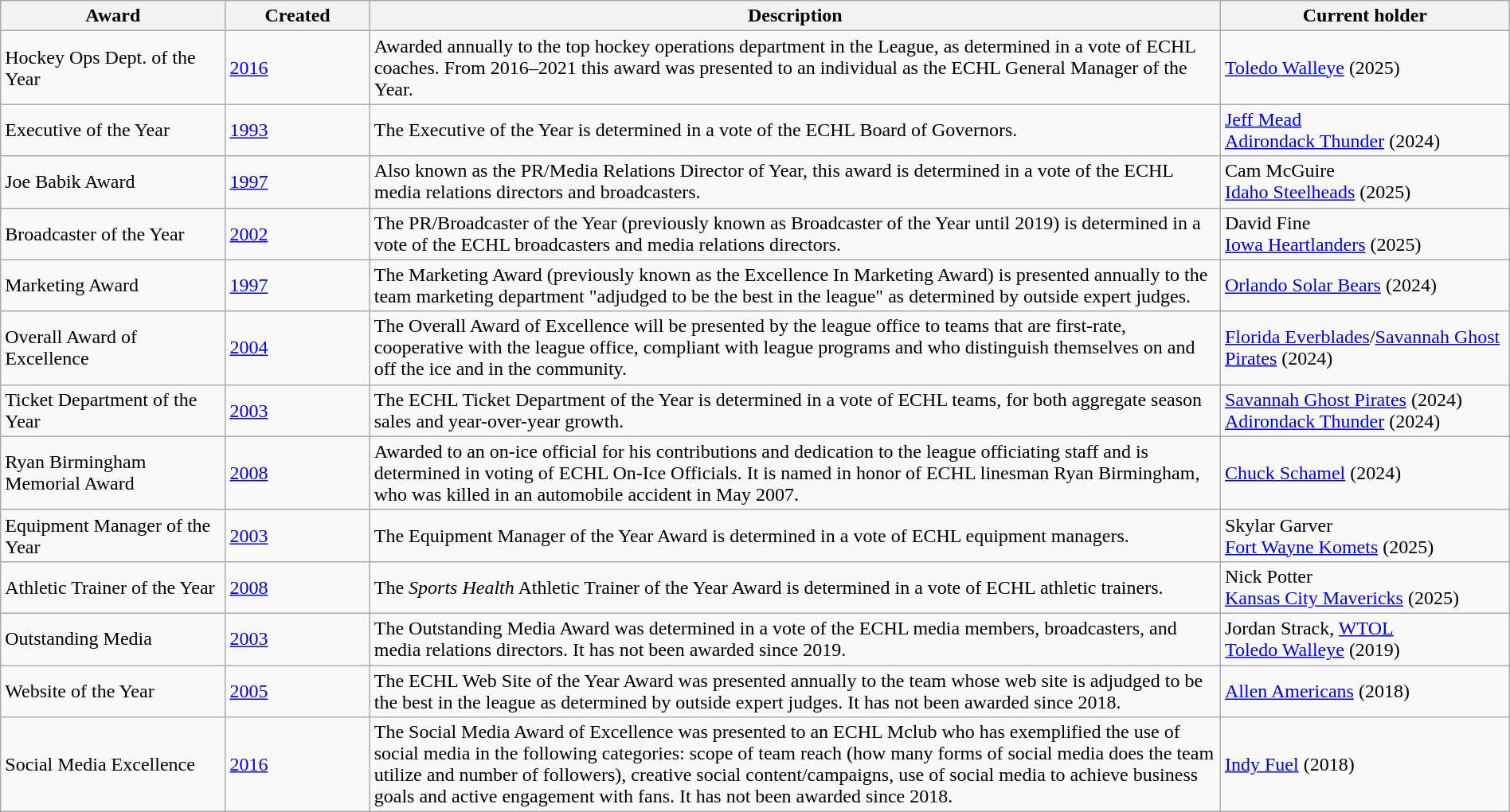<table class="wikitable sortable" width="100%">
<tr>
<th width="14%"><strong>Award</strong></th>
<th width="9%"><strong>Created</strong></th>
<th width="53%"  class="unsortable"><strong>Description</strong></th>
<th width="18%"><strong>Current holder</strong></th>
</tr>
<tr>
<td>Hockey Ops Dept. of the Year</td>
<td><a href='#'>2016</a></td>
<td>Awarded annually to the top hockey operations department in the League, as determined in a vote of ECHL coaches. From 2016–2021 this award was presented to an individual as the ECHL General Manager of the Year.</td>
<td><a href='#'>Toledo Walleye</a> (2025)</td>
</tr>
<tr>
<td>Executive of the Year</td>
<td><a href='#'>1993</a></td>
<td>The Executive of the Year is determined in a vote of the ECHL Board of Governors.</td>
<td><a href='#'>Jeff Mead</a><br><a href='#'>Adirondack Thunder</a> (2024)</td>
</tr>
<tr>
<td>Joe Babik Award</td>
<td><a href='#'>1997</a></td>
<td>Also known as the PR/Media Relations Director of Year, this award is determined in a vote of the ECHL media relations directors and broadcasters.</td>
<td>Cam McGuire<br><a href='#'>Idaho Steelheads</a> (2025)</td>
</tr>
<tr>
<td>Broadcaster of the Year</td>
<td><a href='#'>2002</a></td>
<td>The PR/Broadcaster of the Year (previously known as Broadcaster of the Year until 2019) is determined in a vote of the ECHL broadcasters and media relations directors.</td>
<td>David Fine<br><a href='#'>Iowa Heartlanders</a> (2025)</td>
</tr>
<tr>
<td>Marketing Award</td>
<td><a href='#'>1997</a></td>
<td>The Marketing Award (previously known as the Excellence In Marketing Award) is presented annually to the team marketing department "adjudged to be the best in the league" as determined by outside expert judges.</td>
<td><a href='#'>Orlando Solar Bears</a> (2024)</td>
</tr>
<tr>
<td>Overall Award of Excellence</td>
<td><a href='#'>2004</a></td>
<td>The Overall Award of Excellence will be presented by the league office to teams that are  first-rate, cooperative with the league office, compliant with league programs and who distinguish themselves on and off the ice and in the community.</td>
<td><a href='#'>Florida Everblades</a>/<a href='#'>Savannah Ghost Pirates</a> (2024)</td>
</tr>
<tr>
<td>Ticket Department of the Year</td>
<td><a href='#'>2003</a></td>
<td>The ECHL Ticket Department of the Year is determined in a vote of ECHL teams, for both aggregate season sales and year-over-year growth.</td>
<td><a href='#'>Savannah Ghost Pirates</a>  (2024)<br><a href='#'>Adirondack Thunder</a>  (2024)</td>
</tr>
<tr>
<td>Ryan Birmingham Memorial Award</td>
<td><a href='#'>2008</a></td>
<td>Awarded to an on-ice official for his contributions and dedication to the league officiating staff and is determined in voting of ECHL On-Ice Officials. It is named in honor of ECHL linesman Ryan Birmingham, who was killed in an automobile accident in May 2007.</td>
<td><a href='#'>Chuck Schamel</a> (2024)</td>
</tr>
<tr>
<td>Equipment Manager of the Year</td>
<td><a href='#'>2003</a></td>
<td>The Equipment Manager of the Year Award is determined in a vote of ECHL equipment managers.</td>
<td>Skylar Garver<br><a href='#'>Fort Wayne Komets</a> (2025)</td>
</tr>
<tr>
<td>Athletic Trainer of the Year</td>
<td><a href='#'>2008</a></td>
<td>The <em>Sports Health</em> Athletic Trainer of the Year Award is determined in a vote of ECHL athletic trainers.</td>
<td>Nick Potter<br><a href='#'>Kansas City Mavericks</a> (2025)</td>
</tr>
<tr>
<td>Outstanding Media</td>
<td><a href='#'>2003</a></td>
<td>The Outstanding Media Award was determined in a vote of the ECHL media members, broadcasters, and media relations directors. It has not been awarded since 2019.</td>
<td>Jordan Strack, <a href='#'>WTOL</a><br><a href='#'>Toledo Walleye</a> (2019)</td>
</tr>
<tr>
<td>Website of the Year</td>
<td><a href='#'>2005</a></td>
<td>The ECHL Web Site of the Year Award was presented annually to the team whose web site is adjudged to be the best in the league as determined by outside expert judges. It has not been awarded since 2018.</td>
<td><a href='#'>Allen Americans</a> (2018)</td>
</tr>
<tr>
<td>Social Media Excellence</td>
<td><a href='#'>2016</a></td>
<td>The Social Media Award of Excellence was presented to an ECHL Mclub who has exemplified the use of social media in the following categories: scope of team reach (how many forms of social media does the team utilize and number of followers), creative social content/campaigns, use of social media to achieve business goals and active engagement with fans. It has not been awarded since 2018.</td>
<td><a href='#'>Indy Fuel</a> (2018)</td>
</tr>
</table>
